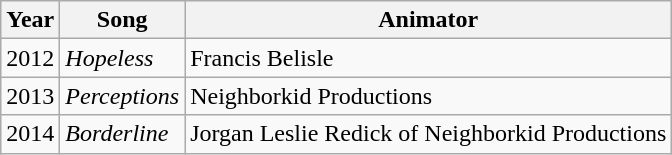<table class="wikitable">
<tr>
<th>Year</th>
<th>Song</th>
<th>Animator</th>
</tr>
<tr>
<td>2012</td>
<td><em>Hopeless</em></td>
<td>Francis Belisle</td>
</tr>
<tr>
<td>2013</td>
<td><em>Perceptions</em></td>
<td>Neighborkid Productions</td>
</tr>
<tr>
<td>2014</td>
<td><em>Borderline</em></td>
<td>Jorgan Leslie Redick of Neighborkid Productions</td>
</tr>
</table>
